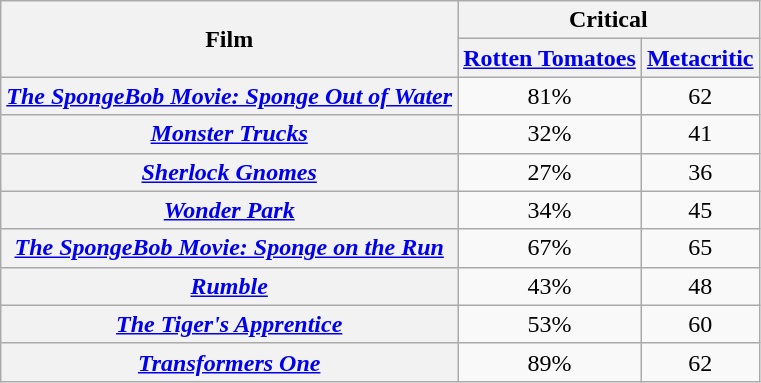<table class="wikitable plainrowheaders sortable" style="text-align: center;">
<tr>
<th scope="col" rowspan="2">Film</th>
<th scope="col" colspan="2">Critical</th>
</tr>
<tr>
<th data-sort-type="number"><a href='#'>Rotten Tomatoes</a></th>
<th data-sort-type="number"><a href='#'>Metacritic</a></th>
</tr>
<tr>
<th scope="row"><em><a href='#'>The SpongeBob Movie: Sponge Out of Water</a></em></th>
<td>81%</td>
<td>62</td>
</tr>
<tr>
<th scope="row"><em><a href='#'>Monster Trucks</a></em></th>
<td>32%</td>
<td>41</td>
</tr>
<tr>
<th scope="row"><em><a href='#'>Sherlock Gnomes</a></em></th>
<td>27%</td>
<td>36</td>
</tr>
<tr>
<th scope="row"><em><a href='#'>Wonder Park</a></em></th>
<td>34%</td>
<td>45</td>
</tr>
<tr>
<th scope="row"><em><a href='#'>The SpongeBob Movie: Sponge on the Run</a></em></th>
<td>67%</td>
<td>65</td>
</tr>
<tr>
<th scope="row"><em><a href='#'>Rumble</a></em></th>
<td>43%</td>
<td>48</td>
</tr>
<tr>
<th scope="row"><em><a href='#'>The Tiger's Apprentice</a></em></th>
<td>53%</td>
<td>60</td>
</tr>
<tr>
<th scope="row"><em><a href='#'>Transformers One</a></em></th>
<td>89%</td>
<td>62</td>
</tr>
</table>
